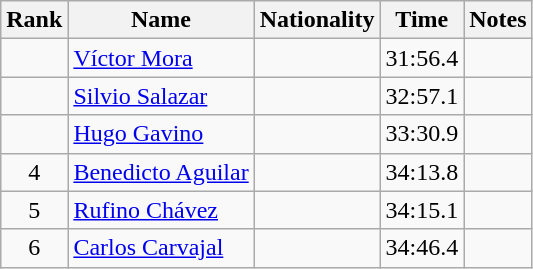<table class="wikitable sortable" style="text-align:center">
<tr>
<th>Rank</th>
<th>Name</th>
<th>Nationality</th>
<th>Time</th>
<th>Notes</th>
</tr>
<tr>
<td></td>
<td align=left><a href='#'>Víctor Mora</a></td>
<td align=left></td>
<td>31:56.4</td>
<td></td>
</tr>
<tr>
<td></td>
<td align=left><a href='#'>Silvio Salazar</a></td>
<td align=left></td>
<td>32:57.1</td>
<td></td>
</tr>
<tr>
<td></td>
<td align=left><a href='#'>Hugo Gavino</a></td>
<td align=left></td>
<td>33:30.9</td>
<td></td>
</tr>
<tr>
<td>4</td>
<td align=left><a href='#'>Benedicto Aguilar</a></td>
<td align=left></td>
<td>34:13.8</td>
<td></td>
</tr>
<tr>
<td>5</td>
<td align=left><a href='#'>Rufino Chávez</a></td>
<td align=left></td>
<td>34:15.1</td>
<td></td>
</tr>
<tr>
<td>6</td>
<td align=left><a href='#'>Carlos Carvajal</a></td>
<td align=left></td>
<td>34:46.4</td>
<td></td>
</tr>
</table>
